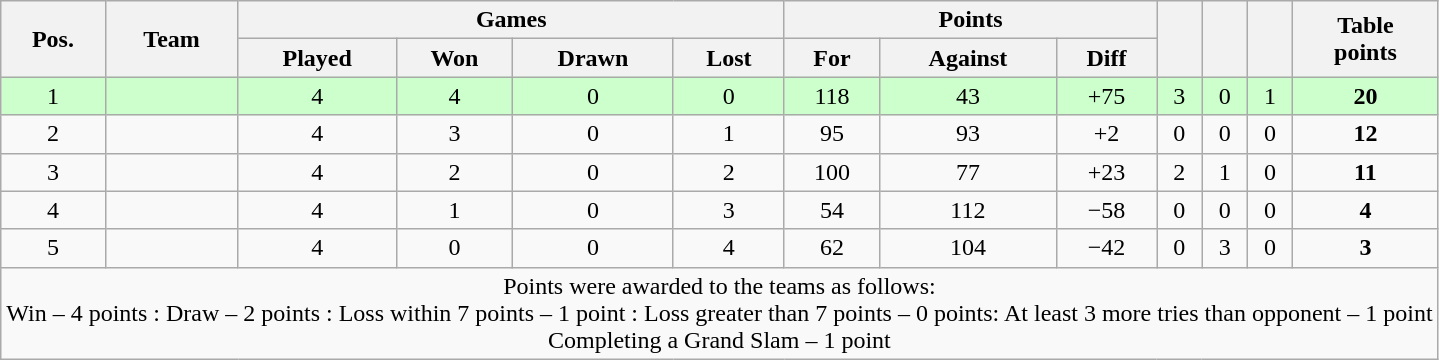<table class="wikitable" style="text-align:center">
<tr>
<th rowspan="2">Pos.</th>
<th rowspan="2">Team</th>
<th colspan="4">Games</th>
<th colspan="3">Points</th>
<th rowspan="2"></th>
<th rowspan="2"></th>
<th rowspan="2"></th>
<th rowspan="2">Table<br>points</th>
</tr>
<tr>
<th>Played</th>
<th>Won</th>
<th>Drawn</th>
<th>Lost</th>
<th>For</th>
<th>Against</th>
<th>Diff</th>
</tr>
<tr style="background:#cfc">
<td>1</td>
<td align=left></td>
<td>4</td>
<td>4</td>
<td>0</td>
<td>0</td>
<td>118</td>
<td>43</td>
<td>+75</td>
<td>3</td>
<td>0</td>
<td>1</td>
<td><strong>20</strong></td>
</tr>
<tr>
<td>2</td>
<td align=left></td>
<td>4</td>
<td>3</td>
<td>0</td>
<td>1</td>
<td>95</td>
<td>93</td>
<td>+2</td>
<td>0</td>
<td>0</td>
<td>0</td>
<td><strong>12</strong></td>
</tr>
<tr>
<td>3</td>
<td align=left></td>
<td>4</td>
<td>2</td>
<td>0</td>
<td>2</td>
<td>100</td>
<td>77</td>
<td>+23</td>
<td>2</td>
<td>1</td>
<td>0</td>
<td><strong>11</strong></td>
</tr>
<tr>
<td>4</td>
<td align=left></td>
<td>4</td>
<td>1</td>
<td>0</td>
<td>3</td>
<td>54</td>
<td>112</td>
<td>−58</td>
<td>0</td>
<td>0</td>
<td>0</td>
<td><strong>4</strong></td>
</tr>
<tr>
<td>5</td>
<td align=left></td>
<td>4</td>
<td>0</td>
<td>0</td>
<td>4</td>
<td>62</td>
<td>104</td>
<td>−42</td>
<td>0</td>
<td>3</td>
<td>0</td>
<td><strong>3</strong></td>
</tr>
<tr>
<td colspan="13">Points were awarded to the teams as follows:<br>Win – 4 points : Draw – 2 points : Loss within 7 points – 1 point : Loss greater than 7 points – 0 points: At least 3 more tries than opponent – 1 point<br>Completing a Grand Slam – 1 point</td>
</tr>
</table>
